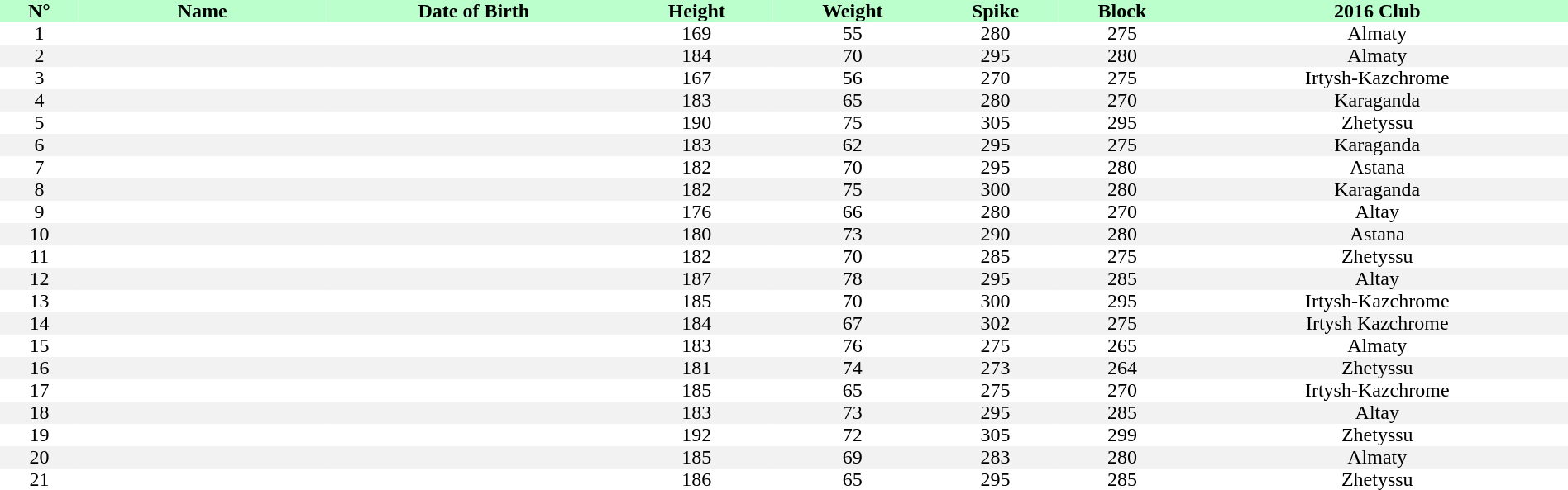<table style="text-align:center;" cellpadding=0 cellspacing=0 width=100%>
<tr style="background: #bbffcc;">
<th width="5%">N°</th>
<th width=200px>Name</th>
<th>Date of Birth</th>
<th>Height</th>
<th>Weight</th>
<th>Spike</th>
<th>Block</th>
<th>2016 Club</th>
</tr>
<tr>
<td>1</td>
<td></td>
<td></td>
<td>169</td>
<td>55</td>
<td>280</td>
<td>275</td>
<td>Almaty</td>
</tr>
<tr bgcolor="#f2f2f2">
<td>2</td>
<td></td>
<td></td>
<td>184</td>
<td>70</td>
<td>295</td>
<td>280</td>
<td>Almaty</td>
</tr>
<tr>
<td>3</td>
<td></td>
<td></td>
<td>167</td>
<td>56</td>
<td>270</td>
<td>275</td>
<td>Irtysh-Kazchrome</td>
</tr>
<tr bgcolor="#f2f2f2">
<td>4</td>
<td></td>
<td></td>
<td>183</td>
<td>65</td>
<td>280</td>
<td>270</td>
<td>Karaganda</td>
</tr>
<tr>
<td>5</td>
<td></td>
<td></td>
<td>190</td>
<td>75</td>
<td>305</td>
<td>295</td>
<td>Zhetyssu</td>
</tr>
<tr bgcolor="#f2f2f2">
<td>6</td>
<td></td>
<td></td>
<td>183</td>
<td>62</td>
<td>295</td>
<td>275</td>
<td>Karaganda</td>
</tr>
<tr>
<td>7</td>
<td></td>
<td></td>
<td>182</td>
<td>70</td>
<td>295</td>
<td>280</td>
<td>Astana</td>
</tr>
<tr bgcolor="#f2f2f2">
<td>8</td>
<td></td>
<td></td>
<td>182</td>
<td>75</td>
<td>300</td>
<td>280</td>
<td>Karaganda</td>
</tr>
<tr>
<td>9</td>
<td></td>
<td></td>
<td>176</td>
<td>66</td>
<td>280</td>
<td>270</td>
<td>Altay</td>
</tr>
<tr bgcolor="#f2f2f2">
<td>10</td>
<td></td>
<td></td>
<td>180</td>
<td>73</td>
<td>290</td>
<td>280</td>
<td>Astana</td>
</tr>
<tr>
<td>11</td>
<td></td>
<td></td>
<td>182</td>
<td>70</td>
<td>285</td>
<td>275</td>
<td>Zhetyssu</td>
</tr>
<tr bgcolor="#f2f2f2">
<td>12</td>
<td></td>
<td></td>
<td>187</td>
<td>78</td>
<td>295</td>
<td>285</td>
<td>Altay</td>
</tr>
<tr>
<td>13</td>
<td></td>
<td></td>
<td>185</td>
<td>70</td>
<td>300</td>
<td>295</td>
<td>Irtysh-Kazchrome</td>
</tr>
<tr bgcolor="#f2f2f2">
<td>14</td>
<td></td>
<td></td>
<td>184</td>
<td>67</td>
<td>302</td>
<td>275</td>
<td>Irtysh Kazchrome</td>
</tr>
<tr>
<td>15</td>
<td></td>
<td></td>
<td>183</td>
<td>76</td>
<td>275</td>
<td>265</td>
<td>Almaty</td>
</tr>
<tr bgcolor="#f2f2f2">
<td>16</td>
<td></td>
<td></td>
<td>181</td>
<td>74</td>
<td>273</td>
<td>264</td>
<td>Zhetyssu</td>
</tr>
<tr>
<td>17</td>
<td></td>
<td></td>
<td>185</td>
<td>65</td>
<td>275</td>
<td>270</td>
<td>Irtysh-Kazchrome</td>
</tr>
<tr bgcolor="#f2f2f2">
<td>18</td>
<td></td>
<td></td>
<td>183</td>
<td>73</td>
<td>295</td>
<td>285</td>
<td>Altay</td>
</tr>
<tr>
<td>19</td>
<td></td>
<td></td>
<td>192</td>
<td>72</td>
<td>305</td>
<td>299</td>
<td>Zhetyssu</td>
</tr>
<tr bgcolor="#f2f2f2">
<td>20</td>
<td></td>
<td></td>
<td>185</td>
<td>69</td>
<td>283</td>
<td>280</td>
<td>Almaty</td>
</tr>
<tr>
<td>21</td>
<td></td>
<td></td>
<td>186</td>
<td>65</td>
<td>295</td>
<td>285</td>
<td>Zhetyssu</td>
</tr>
</table>
